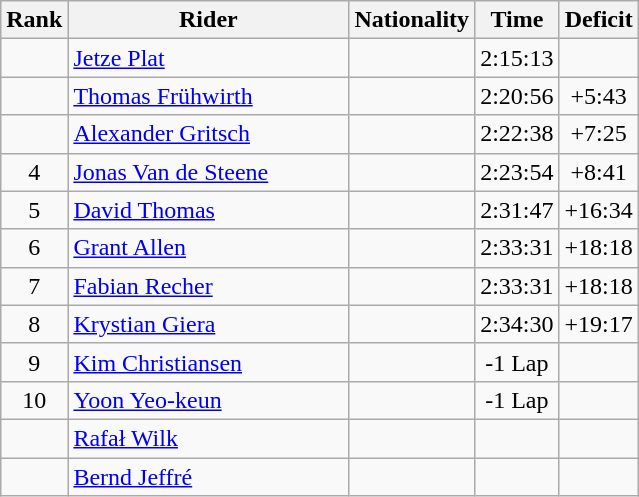<table class="wikitable sortable" style="text-align:center">
<tr>
<th width=20>Rank</th>
<th width=180>Rider</th>
<th>Nationality</th>
<th>Time</th>
<th>Deficit</th>
</tr>
<tr>
<td></td>
<td align="left"><a href='#'>Jetze Plat</a></td>
<td align="left"></td>
<td>2:15:13</td>
<td></td>
</tr>
<tr>
<td></td>
<td align="left"><a href='#'>Thomas Frühwirth</a></td>
<td align="left"></td>
<td>2:20:56</td>
<td>+5:43</td>
</tr>
<tr>
<td></td>
<td align="left"><a href='#'>Alexander Gritsch</a></td>
<td align="left"></td>
<td>2:22:38</td>
<td>+7:25</td>
</tr>
<tr>
<td>4</td>
<td align="left"><a href='#'>Jonas Van de Steene</a></td>
<td align="left"></td>
<td>2:23:54</td>
<td>+8:41</td>
</tr>
<tr>
<td>5</td>
<td align="left"><a href='#'>David Thomas</a></td>
<td align="left"></td>
<td>2:31:47</td>
<td>+16:34</td>
</tr>
<tr>
<td>6</td>
<td align="left"><a href='#'>Grant Allen</a></td>
<td align="left"></td>
<td>2:33:31</td>
<td>+18:18</td>
</tr>
<tr>
<td>7</td>
<td align="left"><a href='#'>Fabian Recher</a></td>
<td align="left"></td>
<td>2:33:31</td>
<td>+18:18</td>
</tr>
<tr>
<td>8</td>
<td align="left"><a href='#'>Krystian Giera</a></td>
<td align="left"></td>
<td>2:34:30</td>
<td>+19:17</td>
</tr>
<tr>
<td>9</td>
<td align="left"><a href='#'>Kim Christiansen</a></td>
<td align="left"></td>
<td>-1 Lap</td>
<td></td>
</tr>
<tr>
<td>10</td>
<td align="left"><a href='#'>Yoon Yeo-keun</a></td>
<td align="left"></td>
<td>-1 Lap</td>
<td></td>
</tr>
<tr>
<td></td>
<td align="left"><a href='#'>Rafał Wilk</a></td>
<td align="left"></td>
<td></td>
<td></td>
</tr>
<tr>
<td></td>
<td align="left"><a href='#'>Bernd Jeffré</a></td>
<td align="left"></td>
<td></td>
<td></td>
</tr>
</table>
